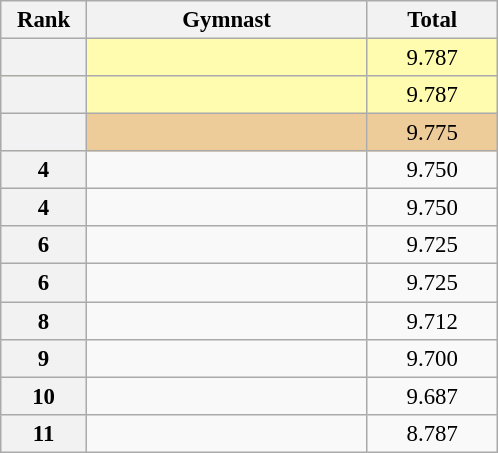<table class="wikitable sortable" style="text-align:center; font-size:95%">
<tr>
<th scope="col" style="width:50px;">Rank</th>
<th scope="col" style="width:180px;">Gymnast</th>
<th scope="col" style="width:80px;">Total</th>
</tr>
<tr style="background:#fffcaf;">
<th scope=row style="text-align:center"></th>
<td style="text-align:left;"></td>
<td>9.787</td>
</tr>
<tr style="background:#fffcaf;">
<th scope=row style="text-align:center"></th>
<td style="text-align:left;"></td>
<td>9.787</td>
</tr>
<tr style="background:#ec9;">
<th scope=row style="text-align:center"></th>
<td style="text-align:left;"></td>
<td>9.775</td>
</tr>
<tr>
<th scope=row style="text-align:center">4</th>
<td style="text-align:left;"></td>
<td>9.750</td>
</tr>
<tr>
<th scope=row style="text-align:center">4</th>
<td style="text-align:left;"></td>
<td>9.750</td>
</tr>
<tr>
<th scope=row style="text-align:center">6</th>
<td style="text-align:left;"></td>
<td>9.725</td>
</tr>
<tr>
<th scope=row style="text-align:center">6</th>
<td style="text-align:left;"></td>
<td>9.725</td>
</tr>
<tr>
<th scope=row style="text-align:center">8</th>
<td style="text-align:left;"></td>
<td>9.712</td>
</tr>
<tr>
<th scope=row style="text-align:center">9</th>
<td style="text-align:left;"></td>
<td>9.700</td>
</tr>
<tr>
<th scope=row style="text-align:center">10</th>
<td style="text-align:left;"></td>
<td>9.687</td>
</tr>
<tr>
<th scope=row style="text-align:center">11</th>
<td style="text-align:left;"></td>
<td>8.787</td>
</tr>
</table>
